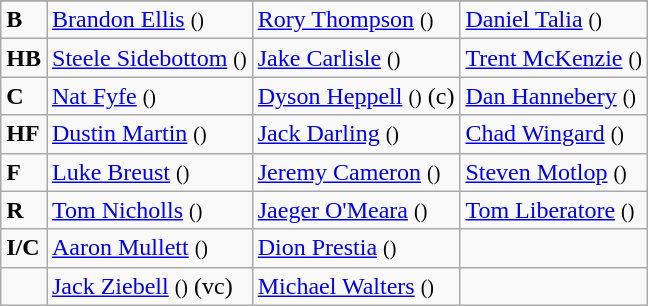<table class="wikitable">
<tr>
</tr>
<tr>
<td><strong>B</strong></td>
<td><a href='#'>Brandon Ellis</a> <small>()</small></td>
<td><a href='#'>Rory Thompson</a> <small>()</small></td>
<td><a href='#'>Daniel Talia</a> <small>()</small></td>
</tr>
<tr>
<td><strong>HB</strong></td>
<td><a href='#'>Steele Sidebottom</a> <small>()</small></td>
<td><a href='#'>Jake Carlisle</a> <small>()</small></td>
<td><a href='#'>Trent McKenzie</a> <small>()</small></td>
</tr>
<tr>
<td><strong>C</strong></td>
<td><a href='#'>Nat Fyfe</a> <small>()</small></td>
<td><a href='#'>Dyson Heppell</a> <small>()</small> (c)</td>
<td><a href='#'>Dan Hannebery</a> <small>()</small></td>
</tr>
<tr>
<td><strong>HF</strong></td>
<td><a href='#'>Dustin Martin</a> <small>()</small></td>
<td><a href='#'>Jack Darling</a> <small>()</small></td>
<td><a href='#'>Chad Wingard</a> <small>()</small></td>
</tr>
<tr>
<td><strong>F</strong></td>
<td><a href='#'>Luke Breust</a> <small>()</small></td>
<td><a href='#'>Jeremy Cameron</a> <small>()</small></td>
<td><a href='#'>Steven Motlop</a> <small>()</small></td>
</tr>
<tr>
<td><strong>R</strong></td>
<td><a href='#'>Tom Nicholls</a> <small>()</small></td>
<td><a href='#'>Jaeger O'Meara</a> <small>()</small></td>
<td><a href='#'>Tom Liberatore</a> <small>()</small></td>
</tr>
<tr>
<td><strong>I/C</strong></td>
<td><a href='#'>Aaron Mullett</a> <small>()</small></td>
<td><a href='#'>Dion Prestia</a> <small>()</small></td>
<td></td>
</tr>
<tr>
<td></td>
<td><a href='#'>Jack Ziebell</a> <small>()</small> (vc)</td>
<td><a href='#'>Michael Walters</a> <small>()</small></td>
<td></td>
</tr>
</table>
